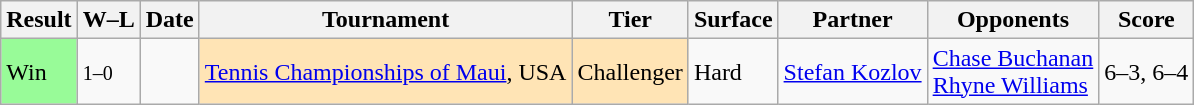<table class="sortable wikitable">
<tr>
<th>Result</th>
<th class="unsortable">W–L</th>
<th>Date</th>
<th>Tournament</th>
<th>Tier</th>
<th>Surface</th>
<th>Partner</th>
<th>Opponents</th>
<th class="unsortable">Score</th>
</tr>
<tr>
<td bgcolor=98FB98>Win</td>
<td><small>1–0</small></td>
<td><a href='#'></a></td>
<td style="background:moccasin;"><a href='#'>Tennis Championships of Maui</a>, USA</td>
<td style="background:moccasin;">Challenger</td>
<td>Hard</td>
<td> <a href='#'>Stefan Kozlov</a></td>
<td> <a href='#'>Chase Buchanan</a><br> <a href='#'>Rhyne Williams</a></td>
<td>6–3, 6–4</td>
</tr>
</table>
